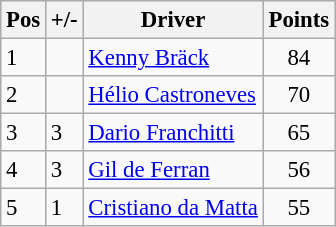<table class="wikitable" style="font-size: 95%;">
<tr>
<th>Pos</th>
<th>+/-</th>
<th>Driver</th>
<th>Points</th>
</tr>
<tr>
<td>1</td>
<td align="left"></td>
<td> <a href='#'>Kenny Bräck</a></td>
<td align="center">84</td>
</tr>
<tr>
<td>2</td>
<td align="left"></td>
<td> <a href='#'>Hélio Castroneves</a></td>
<td align="center">70</td>
</tr>
<tr>
<td>3</td>
<td align="left"> 3</td>
<td> <a href='#'>Dario Franchitti</a></td>
<td align="center">65</td>
</tr>
<tr>
<td>4</td>
<td align="left"> 3</td>
<td> <a href='#'>Gil de Ferran</a></td>
<td align="center">56</td>
</tr>
<tr>
<td>5</td>
<td align="left"> 1</td>
<td> <a href='#'>Cristiano da Matta</a></td>
<td align="center">55</td>
</tr>
</table>
